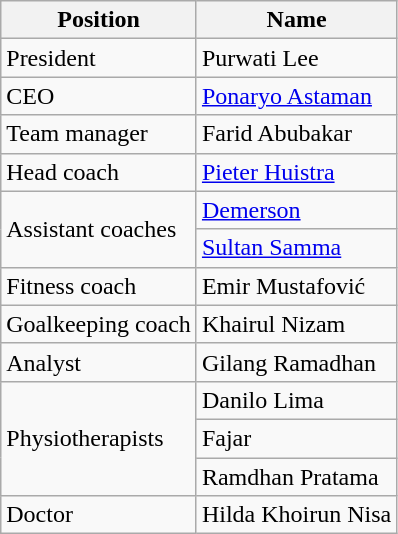<table class="wikitable">
<tr>
<th>Position</th>
<th>Name</th>
</tr>
<tr>
<td>President</td>
<td> Purwati Lee</td>
</tr>
<tr>
<td>CEO</td>
<td> <a href='#'>Ponaryo Astaman</a></td>
</tr>
<tr>
<td>Team manager</td>
<td> Farid Abubakar</td>
</tr>
<tr>
<td>Head coach</td>
<td> <a href='#'>Pieter Huistra</a></td>
</tr>
<tr>
<td rowspan="2">Assistant coaches</td>
<td> <a href='#'>Demerson</a></td>
</tr>
<tr>
<td> <a href='#'>Sultan Samma</a></td>
</tr>
<tr>
<td>Fitness coach</td>
<td> Emir Mustafović</td>
</tr>
<tr>
<td>Goalkeeping coach</td>
<td> Khairul Nizam</td>
</tr>
<tr>
<td>Analyst</td>
<td> Gilang Ramadhan</td>
</tr>
<tr>
<td rowspan="3">Physiotherapists</td>
<td> Danilo Lima</td>
</tr>
<tr>
<td> Fajar</td>
</tr>
<tr>
<td> Ramdhan Pratama</td>
</tr>
<tr>
<td>Doctor</td>
<td> Hilda Khoirun Nisa</td>
</tr>
</table>
